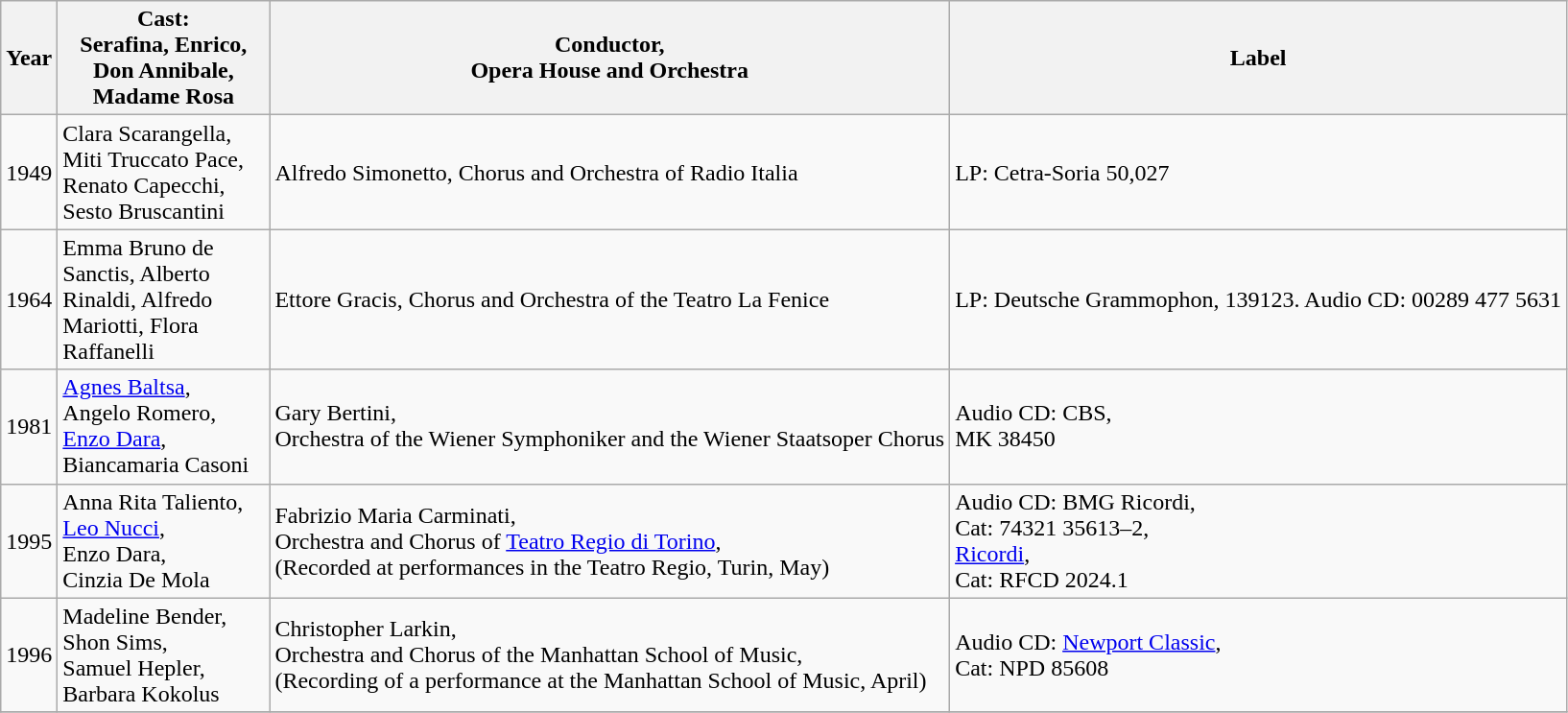<table class="wikitable">
<tr>
<th>Year</th>
<th width="140">Cast:<br>Serafina, Enrico,<br>Don Annibale, Madame Rosa</th>
<th>Conductor,<br>Opera House and Orchestra</th>
<th>Label</th>
</tr>
<tr>
<td>1949</td>
<td>Clara Scarangella, Miti Truccato Pace, Renato Capecchi, Sesto Bruscantini</td>
<td>Alfredo Simonetto, Chorus and Orchestra of Radio Italia</td>
<td>LP: Cetra-Soria 50,027</td>
</tr>
<tr>
<td>1964</td>
<td>Emma Bruno de Sanctis, Alberto Rinaldi, Alfredo Mariotti, Flora Raffanelli</td>
<td>Ettore Gracis, Chorus and Orchestra of the Teatro La Fenice</td>
<td>LP: Deutsche Grammophon, 139123. Audio CD: 00289 477 5631</td>
</tr>
<tr>
<td>1981</td>
<td><a href='#'>Agnes Baltsa</a>,<br>Angelo Romero,<br><a href='#'>Enzo Dara</a>,<br>Biancamaria Casoni</td>
<td>Gary Bertini,<br>Orchestra of the Wiener Symphoniker and the Wiener Staatsoper Chorus</td>
<td>Audio CD: CBS,<br>MK 38450</td>
</tr>
<tr>
<td>1995</td>
<td>Anna Rita Taliento,<br><a href='#'>Leo Nucci</a>,<br>Enzo Dara,<br>Cinzia De Mola</td>
<td>Fabrizio Maria Carminati,<br>Orchestra and Chorus of <a href='#'>Teatro Regio di Torino</a>,<br>(Recorded at performances in the Teatro Regio, Turin, May)</td>
<td>Audio CD: BMG Ricordi,<br>Cat: 74321 35613–2,<br><a href='#'>Ricordi</a>,<br>Cat: RFCD 2024.1</td>
</tr>
<tr>
<td>1996</td>
<td>Madeline Bender,<br>Shon Sims,<br>Samuel Hepler,<br>Barbara Kokolus</td>
<td>Christopher Larkin, <br>Orchestra and Chorus of the Manhattan School of Music,<br>(Recording of a performance at the Manhattan School of Music, April)</td>
<td>Audio CD: <a href='#'>Newport Classic</a>,<br>Cat: NPD 85608</td>
</tr>
<tr>
</tr>
</table>
